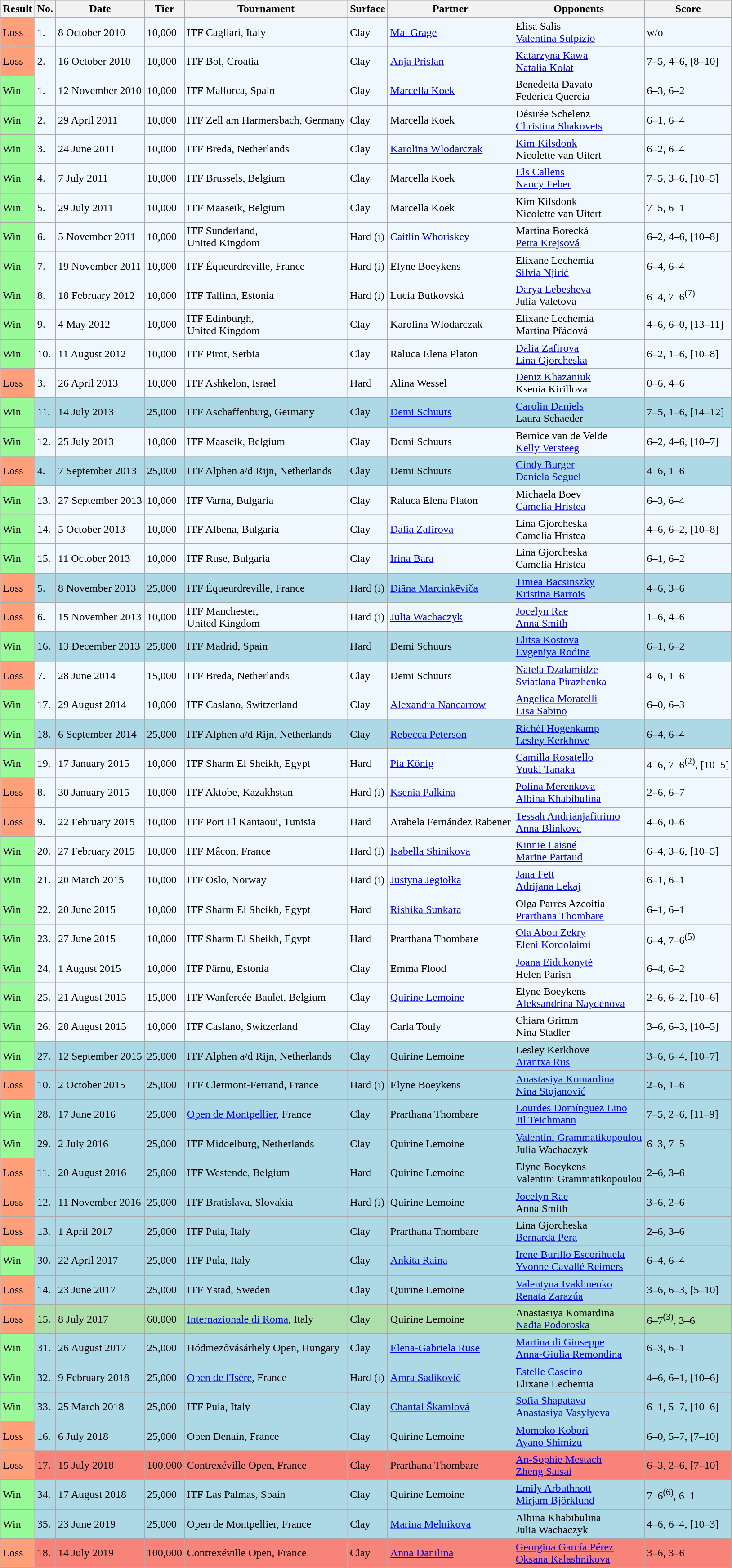<table class="sortable wikitable">
<tr>
<th>Result</th>
<th>No.</th>
<th>Date</th>
<th>Tier</th>
<th>Tournament</th>
<th>Surface</th>
<th>Partner</th>
<th>Opponents</th>
<th class="unsortable">Score</th>
</tr>
<tr style="background:#f0f8ff;">
<td style="background:#ffa07a;">Loss</td>
<td>1.</td>
<td>8 October 2010</td>
<td>10,000</td>
<td>ITF Cagliari, Italy</td>
<td>Clay</td>
<td> <a href='#'>Mai Grage</a></td>
<td> Elisa Salis <br>  <a href='#'>Valentina Sulpizio</a></td>
<td>w/o</td>
</tr>
<tr style="background:#f0f8ff;">
<td style="background:#ffa07a;">Loss</td>
<td>2.</td>
<td>16 October 2010</td>
<td>10,000</td>
<td>ITF Bol, Croatia</td>
<td>Clay</td>
<td> <a href='#'>Anja Prislan</a></td>
<td> <a href='#'>Katarzyna Kawa</a> <br>  <a href='#'>Natalia Kołat</a></td>
<td>7–5, 4–6, [8–10]</td>
</tr>
<tr style="background:#f0f8ff;">
<td style="background:#98fb98;">Win</td>
<td>1.</td>
<td>12 November 2010</td>
<td>10,000</td>
<td>ITF Mallorca, Spain</td>
<td>Clay</td>
<td> <a href='#'>Marcella Koek</a></td>
<td> Benedetta Davato <br>  Federica Quercia</td>
<td>6–3, 6–2</td>
</tr>
<tr style="background:#f0f8ff;">
<td style="background:#98fb98;">Win</td>
<td>2.</td>
<td>29 April 2011</td>
<td>10,000</td>
<td>ITF Zell am Harmersbach, Germany</td>
<td>Clay</td>
<td> Marcella Koek</td>
<td> Désirée Schelenz <br>  <a href='#'>Christina Shakovets</a></td>
<td>6–1, 6–4</td>
</tr>
<tr style="background:#f0f8ff;">
<td style="background:#98fb98;">Win</td>
<td>3.</td>
<td>24 June 2011</td>
<td>10,000</td>
<td>ITF Breda, Netherlands</td>
<td>Clay</td>
<td> <a href='#'>Karolina Wlodarczak</a></td>
<td> <a href='#'>Kim Kilsdonk</a> <br>  Nicolette van Uitert</td>
<td>6–2, 6–4</td>
</tr>
<tr style="background:#f0f8ff;">
<td style="background:#98fb98;">Win</td>
<td>4.</td>
<td>7 July 2011</td>
<td>10,000</td>
<td>ITF Brussels, Belgium</td>
<td>Clay</td>
<td> Marcella Koek</td>
<td> <a href='#'>Els Callens</a> <br>  <a href='#'>Nancy Feber</a></td>
<td>7–5, 3–6, [10–5]</td>
</tr>
<tr style="background:#f0f8ff;">
<td style="background:#98fb98;">Win</td>
<td>5.</td>
<td>29 July 2011</td>
<td>10,000</td>
<td>ITF Maaseik, Belgium</td>
<td>Clay</td>
<td> Marcella Koek</td>
<td> Kim Kilsdonk <br>  Nicolette van Uitert</td>
<td>7–5, 6–1</td>
</tr>
<tr style="background:#f0f8ff;">
<td style="background:#98fb98;">Win</td>
<td>6.</td>
<td>5 November 2011</td>
<td>10,000</td>
<td>ITF Sunderland, <br>United Kingdom</td>
<td>Hard (i)</td>
<td> <a href='#'>Caitlin Whoriskey</a></td>
<td> Martina Borecká <br>  <a href='#'>Petra Krejsová</a></td>
<td>6–2, 4–6, [10–8]</td>
</tr>
<tr style="background:#f0f8ff;">
<td style="background:#98fb98;">Win</td>
<td>7.</td>
<td>19 November 2011</td>
<td>10,000</td>
<td>ITF Équeurdreville, France</td>
<td>Hard (i)</td>
<td> Elyne Boeykens</td>
<td> Elixane Lechemia <br>  <a href='#'>Silvia Njirić</a></td>
<td>6–4, 6–4</td>
</tr>
<tr style="background:#f0f8ff;">
<td style="background:#98fb98;">Win</td>
<td>8.</td>
<td>18 February 2012</td>
<td>10,000</td>
<td>ITF Tallinn, Estonia</td>
<td>Hard (i)</td>
<td> Lucia Butkovská</td>
<td> <a href='#'>Darya Lebesheva</a> <br>  Julia Valetova</td>
<td>6–4, 7–6<sup>(7)</sup></td>
</tr>
<tr style="background:#f0f8ff;">
<td style="background:#98fb98;">Win</td>
<td>9.</td>
<td>4 May 2012</td>
<td>10,000</td>
<td>ITF Edinburgh, <br>United Kingdom</td>
<td>Clay</td>
<td> Karolina Wlodarczak</td>
<td> Elixane Lechemia <br>  Martina Přádová</td>
<td>4–6, 6–0, [13–11]</td>
</tr>
<tr style="background:#f0f8ff;">
<td style="background:#98fb98;">Win</td>
<td>10.</td>
<td>11 August 2012</td>
<td>10,000</td>
<td>ITF Pirot, Serbia</td>
<td>Clay</td>
<td> Raluca Elena Platon</td>
<td> <a href='#'>Dalia Zafirova</a> <br>  <a href='#'>Lina Gjorcheska</a></td>
<td>6–2, 1–6, [10–8]</td>
</tr>
<tr style="background:#f0f8ff;">
<td style="background:#ffa07a;">Loss</td>
<td>3.</td>
<td>26 April 2013</td>
<td>10,000</td>
<td>ITF Ashkelon, Israel</td>
<td>Hard</td>
<td> Alina Wessel</td>
<td> <a href='#'>Deniz Khazaniuk</a> <br>  Ksenia Kirillova</td>
<td>0–6, 4–6</td>
</tr>
<tr style="background:lightblue;">
<td style="background:#98fb98;">Win</td>
<td>11.</td>
<td>14 July 2013</td>
<td>25,000</td>
<td>ITF Aschaffenburg, Germany</td>
<td>Clay</td>
<td> <a href='#'>Demi Schuurs</a></td>
<td> <a href='#'>Carolin Daniels</a> <br>  Laura Schaeder</td>
<td>7–5, 1–6, [14–12]</td>
</tr>
<tr style="background:#f0f8ff;">
<td style="background:#98fb98;">Win</td>
<td>12.</td>
<td>25 July 2013</td>
<td>10,000</td>
<td>ITF Maaseik, Belgium</td>
<td>Clay</td>
<td> Demi Schuurs</td>
<td> Bernice van de Velde <br>  <a href='#'>Kelly Versteeg</a></td>
<td>6–2, 4–6, [10–7]</td>
</tr>
<tr style="background:lightblue;">
<td style="background:#ffa07a;">Loss</td>
<td>4.</td>
<td>7 September 2013</td>
<td>25,000</td>
<td>ITF Alphen a/d Rijn, Netherlands</td>
<td>Clay</td>
<td> Demi Schuurs</td>
<td> <a href='#'>Cindy Burger</a> <br>  <a href='#'>Daniela Seguel</a></td>
<td>4–6, 1–6</td>
</tr>
<tr style="background:#f0f8ff;">
<td style="background:#98fb98;">Win</td>
<td>13.</td>
<td>27 September 2013</td>
<td>10,000</td>
<td>ITF Varna, Bulgaria</td>
<td>Clay</td>
<td> Raluca Elena Platon</td>
<td> Michaela Boev <br>  <a href='#'>Camelia Hristea</a></td>
<td>6–3, 6–4</td>
</tr>
<tr style="background:#f0f8ff;">
<td style="background:#98fb98;">Win</td>
<td>14.</td>
<td>5 October 2013</td>
<td>10,000</td>
<td>ITF Albena, Bulgaria</td>
<td>Clay</td>
<td> <a href='#'>Dalia Zafirova</a></td>
<td> Lina Gjorcheska <br>  Camelia Hristea</td>
<td>4–6, 6–2, [10–8]</td>
</tr>
<tr style="background:#f0f8ff;">
<td style="background:#98fb98;">Win</td>
<td>15.</td>
<td>11 October 2013</td>
<td>10,000</td>
<td>ITF Ruse, Bulgaria</td>
<td>Clay</td>
<td> <a href='#'>Irina Bara</a></td>
<td> Lina Gjorcheska <br>  Camelia Hristea</td>
<td>6–1, 6–2</td>
</tr>
<tr style="background:lightblue;">
<td style="background:#ffa07a;">Loss</td>
<td>5.</td>
<td>8 November 2013</td>
<td>25,000</td>
<td>ITF Équeurdreville, France</td>
<td>Hard (i)</td>
<td> <a href='#'>Diāna Marcinkēviča</a></td>
<td> <a href='#'>Timea Bacsinszky</a> <br>  <a href='#'>Kristina Barrois</a></td>
<td>4–6, 3–6</td>
</tr>
<tr style="background:#f0f8ff;">
<td style="background:#ffa07a;">Loss</td>
<td>6.</td>
<td>15 November 2013</td>
<td>10,000</td>
<td>ITF Manchester, <br>United Kingdom</td>
<td>Hard (i)</td>
<td> <a href='#'>Julia Wachaczyk</a></td>
<td> <a href='#'>Jocelyn Rae</a> <br>  <a href='#'>Anna Smith</a></td>
<td>1–6, 4–6</td>
</tr>
<tr style="background:lightblue;">
<td style="background:#98fb98;">Win</td>
<td>16.</td>
<td>13 December 2013</td>
<td>25,000</td>
<td>ITF Madrid, Spain</td>
<td>Hard</td>
<td> Demi Schuurs</td>
<td> <a href='#'>Elitsa Kostova</a> <br>  <a href='#'>Evgeniya Rodina</a></td>
<td>6–1, 6–2</td>
</tr>
<tr style="background:#f0f8ff;">
<td style="background:#ffa07a;">Loss</td>
<td>7.</td>
<td>28 June 2014</td>
<td>15,000</td>
<td>ITF Breda, Netherlands</td>
<td>Clay</td>
<td> Demi Schuurs</td>
<td> <a href='#'>Natela Dzalamidze</a> <br>  <a href='#'>Sviatlana Pirazhenka</a></td>
<td>4–6, 1–6</td>
</tr>
<tr style="background:#f0f8ff;">
<td style="background:#98fb98;">Win</td>
<td>17.</td>
<td>29 August 2014</td>
<td>10,000</td>
<td>ITF Caslano, Switzerland</td>
<td>Clay</td>
<td> <a href='#'>Alexandra Nancarrow</a></td>
<td> <a href='#'>Angelica Moratelli</a> <br>  <a href='#'>Lisa Sabino</a></td>
<td>6–0, 6–3</td>
</tr>
<tr style="background:lightblue;">
<td style="background:#98fb98;">Win</td>
<td>18.</td>
<td>6 September 2014</td>
<td>25,000</td>
<td>ITF Alphen a/d Rijn, Netherlands</td>
<td>Clay</td>
<td> <a href='#'>Rebecca Peterson</a></td>
<td> <a href='#'>Richèl Hogenkamp</a> <br>  <a href='#'>Lesley Kerkhove</a></td>
<td>6–4, 6–4</td>
</tr>
<tr style="background:#f0f8ff;">
<td style="background:#98fb98;">Win</td>
<td>19.</td>
<td>17 January 2015</td>
<td>10,000</td>
<td>ITF Sharm El Sheikh, Egypt</td>
<td>Hard</td>
<td> <a href='#'>Pia König</a></td>
<td> <a href='#'>Camilla Rosatello</a> <br>  <a href='#'>Yuuki Tanaka</a></td>
<td>4–6, 7–6<sup>(2)</sup>, [10–5]</td>
</tr>
<tr style="background:#f0f8ff;">
<td style="background:#ffa07a;">Loss</td>
<td>8.</td>
<td>30 January 2015</td>
<td>10,000</td>
<td>ITF Aktobe, Kazakhstan</td>
<td>Hard (i)</td>
<td> <a href='#'>Ksenia Palkina</a></td>
<td> <a href='#'>Polina Merenkova</a> <br>  <a href='#'>Albina Khabibulina</a></td>
<td>2–6, 6–7</td>
</tr>
<tr style="background:#f0f8ff;">
<td style="background:#ffa07a;">Loss</td>
<td>9.</td>
<td>22 February 2015</td>
<td>10,000</td>
<td>ITF Port El Kantaoui, Tunisia</td>
<td>Hard</td>
<td> Arabela Fernández Rabener</td>
<td> <a href='#'>Tessah Andrianjafitrimo</a> <br>  <a href='#'>Anna Blinkova</a></td>
<td>4–6, 0–6</td>
</tr>
<tr style="background:#f0f8ff;">
<td style="background:#98fb98;">Win</td>
<td>20.</td>
<td>27 February 2015</td>
<td>10,000</td>
<td>ITF Mâcon, France</td>
<td>Hard (i)</td>
<td> <a href='#'>Isabella Shinikova</a></td>
<td> <a href='#'>Kinnie Laisné</a> <br>  <a href='#'>Marine Partaud</a></td>
<td>6–4, 3–6, [10–5]</td>
</tr>
<tr style="background:#f0f8ff;">
<td style="background:#98fb98;">Win</td>
<td>21.</td>
<td>20 March 2015</td>
<td>10,000</td>
<td>ITF Oslo, Norway</td>
<td>Hard (i)</td>
<td> <a href='#'>Justyna Jegiołka</a></td>
<td> <a href='#'>Jana Fett</a> <br>  <a href='#'>Adrijana Lekaj</a></td>
<td>6–1, 6–1</td>
</tr>
<tr style="background:#f0f8ff;">
<td style="background:#98fb98;">Win</td>
<td>22.</td>
<td>20 June 2015</td>
<td>10,000</td>
<td>ITF Sharm El Sheikh, Egypt</td>
<td>Hard</td>
<td> <a href='#'>Rishika Sunkara</a></td>
<td> Olga Parres Azcoitia <br>  <a href='#'>Prarthana Thombare</a></td>
<td>6–1, 6–1</td>
</tr>
<tr style="background:#f0f8ff;">
<td style="background:#98fb98;">Win</td>
<td>23.</td>
<td>27 June 2015</td>
<td>10,000</td>
<td>ITF Sharm El Sheikh, Egypt</td>
<td>Hard</td>
<td> Prarthana Thombare</td>
<td> <a href='#'>Ola Abou Zekry</a> <br>  <a href='#'>Eleni Kordolaimi</a></td>
<td>6–4, 7–6<sup>(5)</sup></td>
</tr>
<tr style="background:#f0f8ff;">
<td style="background:#98fb98;">Win</td>
<td>24.</td>
<td>1 August 2015</td>
<td>10,000</td>
<td>ITF Pärnu, Estonia</td>
<td>Clay</td>
<td> Emma Flood</td>
<td> <a href='#'>Joana Eidukonytė</a> <br>  Helen Parish</td>
<td>6–4, 6–2</td>
</tr>
<tr style="background:#f0f8ff;">
<td style="background:#98fb98;">Win</td>
<td>25.</td>
<td>21 August 2015</td>
<td>15,000</td>
<td>ITF Wanfercée-Baulet, Belgium</td>
<td>Clay</td>
<td> <a href='#'>Quirine Lemoine</a></td>
<td> Elyne Boeykens <br>  <a href='#'>Aleksandrina Naydenova</a></td>
<td>2–6, 6–2, [10–6]</td>
</tr>
<tr style="background:#f0f8ff;">
<td style="background:#98fb98;">Win</td>
<td>26.</td>
<td>28 August 2015</td>
<td>10,000</td>
<td>ITF Caslano, Switzerland</td>
<td>Clay</td>
<td> Carla Touly</td>
<td> Chiara Grimm <br>  Nina Stadler</td>
<td>3–6, 6–3, [10–5]</td>
</tr>
<tr style="background:lightblue;">
<td style="background:#98fb98;">Win</td>
<td>27.</td>
<td>12 September 2015</td>
<td>25,000</td>
<td>ITF Alphen a/d Rijn, Netherlands</td>
<td>Clay</td>
<td> Quirine Lemoine</td>
<td> Lesley Kerkhove <br>  <a href='#'>Arantxa Rus</a></td>
<td>3–6, 6–4, [10–7]</td>
</tr>
<tr style="background:lightblue;">
<td style="background:#ffa07a;">Loss</td>
<td>10.</td>
<td>2 October 2015</td>
<td>25,000</td>
<td>ITF Clermont-Ferrand, France</td>
<td>Hard (i)</td>
<td> Elyne Boeykens</td>
<td> <a href='#'>Anastasiya Komardina</a> <br>  <a href='#'>Nina Stojanović</a></td>
<td>2–6, 1–6</td>
</tr>
<tr style="background:lightblue;">
<td style="background:#98fb98;">Win</td>
<td>28.</td>
<td>17 June 2016</td>
<td>25,000</td>
<td><a href='#'>Open de Montpellier</a>, France</td>
<td>Clay</td>
<td> Prarthana Thombare</td>
<td> <a href='#'>Lourdes Domínguez Lino</a> <br>  <a href='#'>Jil Teichmann</a></td>
<td>7–5, 2–6, [11–9]</td>
</tr>
<tr style="background:lightblue;">
<td style="background:#98fb98;">Win</td>
<td>29.</td>
<td>2 July 2016</td>
<td>25,000</td>
<td>ITF Middelburg, Netherlands</td>
<td>Clay</td>
<td> Quirine Lemoine</td>
<td> <a href='#'>Valentini Grammatikopoulou</a> <br>  Julia Wachaczyk</td>
<td>6–3, 7–5</td>
</tr>
<tr style="background:lightblue;">
<td style="background:#ffa07a;">Loss</td>
<td>11.</td>
<td>20 August 2016</td>
<td>25,000</td>
<td>ITF Westende, Belgium</td>
<td>Hard</td>
<td> Quirine Lemoine</td>
<td> Elyne Boeykens <br>  Valentini Grammatikopoulou</td>
<td>2–6, 3–6</td>
</tr>
<tr style="background:lightblue;">
<td style="background:#ffa07a;">Loss</td>
<td>12.</td>
<td>11 November 2016</td>
<td>25,000</td>
<td>ITF Bratislava, Slovakia</td>
<td>Hard (i)</td>
<td> Quirine Lemoine</td>
<td> <a href='#'>Jocelyn Rae</a> <br>  Anna Smith</td>
<td>3–6, 2–6</td>
</tr>
<tr style="background:lightblue;">
<td style="background:#ffa07a;">Loss</td>
<td>13.</td>
<td>1 April 2017</td>
<td>25,000</td>
<td>ITF Pula, Italy</td>
<td>Clay</td>
<td> Prarthana Thombare</td>
<td> Lina Gjorcheska <br>  <a href='#'>Bernarda Pera</a></td>
<td>2–6, 3–6</td>
</tr>
<tr style="background:lightblue;">
<td style="background:#98fb98;">Win</td>
<td>30.</td>
<td>22 April 2017</td>
<td>25,000</td>
<td>ITF Pula, Italy</td>
<td>Clay</td>
<td> <a href='#'>Ankita Raina</a></td>
<td> <a href='#'>Irene Burillo Escorihuela</a> <br>  <a href='#'>Yvonne Cavallé Reimers</a></td>
<td>6–4, 6–4</td>
</tr>
<tr style="background:lightblue;">
<td style="background:#ffa07a;">Loss</td>
<td>14.</td>
<td>23 June 2017</td>
<td>25,000</td>
<td>ITF Ystad, Sweden</td>
<td>Clay</td>
<td> Quirine Lemoine</td>
<td> <a href='#'>Valentyna Ivakhnenko</a> <br>  <a href='#'>Renata Zarazúa</a></td>
<td>3–6, 6–3, [5–10]</td>
</tr>
<tr style="background:#addfad;">
<td style="background:#ffa07a;">Loss</td>
<td>15.</td>
<td>8 July 2017</td>
<td>60,000</td>
<td><a href='#'>Internazionale di Roma</a>, Italy</td>
<td>Clay</td>
<td> Quirine Lemoine</td>
<td> Anastasiya Komardina <br>  <a href='#'>Nadia Podoroska</a></td>
<td>6–7<sup>(3)</sup>, 3–6</td>
</tr>
<tr style="background:lightblue;">
<td style="background:#98fb98;">Win</td>
<td>31.</td>
<td>26 August 2017</td>
<td>25,000</td>
<td>Hódmezővásárhely Open, Hungary</td>
<td>Clay</td>
<td> <a href='#'>Elena-Gabriela Ruse</a></td>
<td> <a href='#'>Martina di Giuseppe</a> <br>  <a href='#'>Anna-Giulia Remondina</a></td>
<td>6–3, 6–1</td>
</tr>
<tr style="background:lightblue;">
<td style="background:#98fb98;">Win</td>
<td>32.</td>
<td>9 February 2018</td>
<td>25,000</td>
<td><a href='#'>Open de l'Isère</a>, France</td>
<td>Hard (i)</td>
<td> <a href='#'>Amra Sadiković</a></td>
<td> <a href='#'>Estelle Cascino</a> <br>  Elixane Lechemia</td>
<td>4–6, 6–1, [10–6]</td>
</tr>
<tr style="background:lightblue;">
<td style="background:#98fb98;">Win</td>
<td>33.</td>
<td>25 March 2018</td>
<td>25,000</td>
<td>ITF Pula, Italy</td>
<td>Clay</td>
<td> <a href='#'>Chantal Škamlová</a></td>
<td> <a href='#'>Sofia Shapatava</a> <br>  <a href='#'>Anastasiya Vasylyeva</a></td>
<td>6–1, 5–7, [10–6]</td>
</tr>
<tr style="background:lightblue;">
<td style="background:#ffa07a;">Loss</td>
<td>16.</td>
<td>6 July 2018</td>
<td>25,000</td>
<td>Open Denain, France</td>
<td>Clay</td>
<td> Quirine Lemoine</td>
<td> <a href='#'>Momoko Kobori</a> <br>  <a href='#'>Ayano Shimizu</a></td>
<td>6–0, 5–7, [7–10]</td>
</tr>
<tr style="background:#f88379;">
<td style="background:#ffa07a;">Loss</td>
<td>17.</td>
<td>15 July 2018</td>
<td>100,000</td>
<td>Contrexéville Open, France</td>
<td>Clay</td>
<td> Prarthana Thombare</td>
<td> <a href='#'>An-Sophie Mestach</a> <br>  <a href='#'>Zheng Saisai</a></td>
<td>6–3, 2–6, [7–10]</td>
</tr>
<tr style="background:lightblue;">
<td style="background:#98fb98;">Win</td>
<td>34.</td>
<td>17 August 2018</td>
<td>25,000</td>
<td>ITF Las Palmas, Spain</td>
<td>Clay</td>
<td> Quirine Lemoine</td>
<td> <a href='#'>Emily Arbuthnott</a> <br>  <a href='#'>Mirjam Björklund</a></td>
<td>7–6<sup>(6)</sup>, 6–1</td>
</tr>
<tr style="background:lightblue;">
<td style="background:#98fb98;">Win</td>
<td>35.</td>
<td>23 June 2019</td>
<td>25,000</td>
<td>Open de Montpellier, France</td>
<td>Clay</td>
<td> <a href='#'>Marina Melnikova</a></td>
<td> Albina Khabibulina <br>  Julia Wachaczyk</td>
<td>4–6, 6–4, [10–3]</td>
</tr>
<tr style="background:#f88379;">
<td style="background:#ffa07a;">Loss</td>
<td>18.</td>
<td>14 July 2019</td>
<td>100,000</td>
<td>Contrexéville Open, France</td>
<td>Clay</td>
<td> <a href='#'>Anna Danilina</a></td>
<td> <a href='#'>Georgina García Pérez</a> <br>  <a href='#'>Oksana Kalashnikova</a></td>
<td>3–6, 3–6</td>
</tr>
</table>
